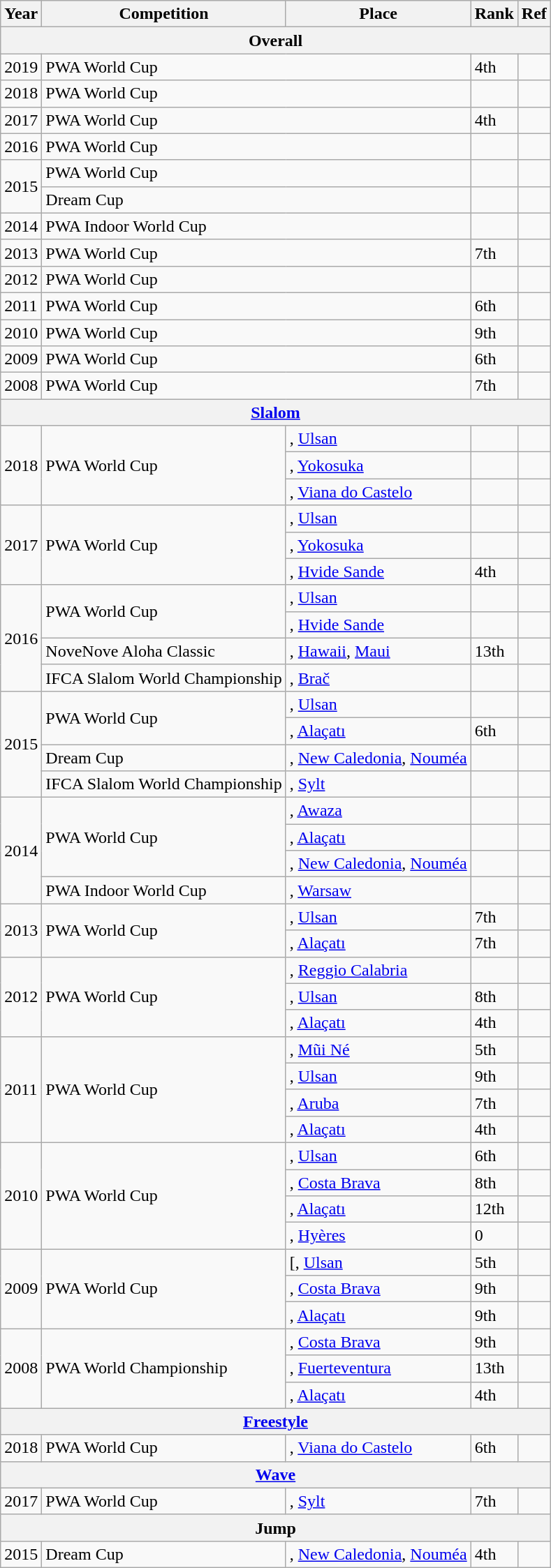<table class=wikitable>
<tr>
<th>Year</th>
<th>Competition</th>
<th>Place</th>
<th>Rank</th>
<th>Ref</th>
</tr>
<tr>
<th colspan=5>Overall</th>
</tr>
<tr>
<td>2019</td>
<td colspan=2>PWA World Cup</td>
<td>4th</td>
<td></td>
</tr>
<tr>
<td>2018</td>
<td colspan=2>PWA World Cup</td>
<td></td>
<td></td>
</tr>
<tr>
<td>2017</td>
<td colspan=2>PWA World Cup</td>
<td>4th</td>
<td></td>
</tr>
<tr>
<td>2016</td>
<td colspan=2>PWA World Cup</td>
<td></td>
<td></td>
</tr>
<tr>
<td rowspan=2>2015</td>
<td colspan=2>PWA World Cup</td>
<td></td>
<td></td>
</tr>
<tr>
<td colspan=2>Dream Cup</td>
<td></td>
<td></td>
</tr>
<tr>
<td>2014</td>
<td colspan=2>PWA Indoor World Cup</td>
<td></td>
<td></td>
</tr>
<tr>
<td>2013</td>
<td colspan=2>PWA World Cup</td>
<td>7th</td>
<td></td>
</tr>
<tr>
<td>2012</td>
<td colspan=2>PWA World Cup</td>
<td></td>
<td></td>
</tr>
<tr>
<td>2011</td>
<td colspan=2>PWA World Cup</td>
<td>6th</td>
<td></td>
</tr>
<tr>
<td>2010</td>
<td colspan=2>PWA World Cup</td>
<td>9th</td>
<td></td>
</tr>
<tr>
<td>2009</td>
<td colspan=2>PWA World Cup</td>
<td>6th</td>
<td></td>
</tr>
<tr>
<td>2008</td>
<td colspan=2>PWA World Cup</td>
<td>7th</td>
<td></td>
</tr>
<tr>
<th colspan=5><a href='#'>Slalom</a></th>
</tr>
<tr>
<td rowspan=3>2018</td>
<td rowspan=3>PWA World Cup</td>
<td>, <a href='#'>Ulsan</a></td>
<td></td>
<td></td>
</tr>
<tr>
<td>, <a href='#'>Yokosuka</a></td>
<td></td>
<td></td>
</tr>
<tr>
<td>, <a href='#'>Viana do Castelo</a></td>
<td></td>
<td></td>
</tr>
<tr>
<td rowspan=3>2017</td>
<td rowspan=3>PWA World Cup</td>
<td>, <a href='#'>Ulsan</a></td>
<td></td>
<td></td>
</tr>
<tr>
<td>, <a href='#'>Yokosuka</a></td>
<td></td>
<td></td>
</tr>
<tr>
<td>, <a href='#'>Hvide Sande</a></td>
<td>4th</td>
<td></td>
</tr>
<tr>
<td rowspan=4>2016</td>
<td rowspan=2>PWA World Cup</td>
<td>, <a href='#'>Ulsan</a></td>
<td></td>
<td></td>
</tr>
<tr>
<td>, <a href='#'>Hvide Sande</a></td>
<td></td>
<td></td>
</tr>
<tr>
<td>NoveNove Aloha Classic</td>
<td>, <a href='#'>Hawaii</a>, <a href='#'>Maui</a></td>
<td>13th</td>
<td></td>
</tr>
<tr>
<td>IFCA Slalom World Championship</td>
<td>, <a href='#'>Brač</a></td>
<td></td>
<td></td>
</tr>
<tr>
<td rowspan=4>2015</td>
<td rowspan=2>PWA World Cup</td>
<td>, <a href='#'>Ulsan</a></td>
<td></td>
<td></td>
</tr>
<tr>
<td>, <a href='#'>Alaçatı</a></td>
<td>6th</td>
<td></td>
</tr>
<tr>
<td>Dream Cup</td>
<td>, <a href='#'>New Caledonia</a>, <a href='#'>Nouméa</a></td>
<td></td>
<td></td>
</tr>
<tr>
<td>IFCA Slalom World Championship</td>
<td>, <a href='#'>Sylt</a></td>
<td></td>
<td></td>
</tr>
<tr>
<td rowspan=4>2014</td>
<td rowspan=3>PWA World Cup</td>
<td>, <a href='#'>Awaza</a></td>
<td></td>
<td></td>
</tr>
<tr>
<td>, <a href='#'>Alaçatı</a></td>
<td></td>
<td></td>
</tr>
<tr>
<td>, <a href='#'>New Caledonia</a>, <a href='#'>Nouméa</a></td>
<td></td>
<td></td>
</tr>
<tr>
<td>PWA Indoor World Cup</td>
<td>, <a href='#'>Warsaw</a></td>
<td></td>
<td></td>
</tr>
<tr>
<td rowspan=2>2013</td>
<td rowspan=2>PWA World Cup</td>
<td>, <a href='#'>Ulsan</a></td>
<td>7th</td>
<td></td>
</tr>
<tr>
<td>, <a href='#'>Alaçatı</a></td>
<td>7th</td>
<td></td>
</tr>
<tr>
<td rowspan=3>2012</td>
<td rowspan=3>PWA World Cup</td>
<td>, <a href='#'>Reggio Calabria</a></td>
<td></td>
<td></td>
</tr>
<tr>
<td>, <a href='#'>Ulsan</a></td>
<td>8th</td>
<td></td>
</tr>
<tr>
<td>, <a href='#'>Alaçatı</a></td>
<td>4th</td>
<td></td>
</tr>
<tr>
<td rowspan=4>2011</td>
<td rowspan=4>PWA World Cup</td>
<td>, <a href='#'>Mũi Né</a></td>
<td>5th</td>
<td></td>
</tr>
<tr>
<td>, <a href='#'>Ulsan</a></td>
<td>9th</td>
<td></td>
</tr>
<tr>
<td>, <a href='#'>Aruba</a></td>
<td>7th</td>
<td></td>
</tr>
<tr>
<td>, <a href='#'>Alaçatı</a></td>
<td>4th</td>
<td></td>
</tr>
<tr>
<td rowspan=4>2010</td>
<td rowspan=4>PWA World Cup</td>
<td>, <a href='#'>Ulsan</a></td>
<td>6th</td>
<td></td>
</tr>
<tr>
<td>, <a href='#'>Costa Brava</a></td>
<td>8th</td>
<td></td>
</tr>
<tr>
<td>, <a href='#'>Alaçatı</a></td>
<td>12th</td>
<td></td>
</tr>
<tr>
<td>, <a href='#'>Hyères</a></td>
<td>0</td>
<td></td>
</tr>
<tr>
<td rowspan=3>2009</td>
<td rowspan=3>PWA World Cup</td>
<td>[, <a href='#'>Ulsan</a></td>
<td>5th</td>
<td></td>
</tr>
<tr>
<td>, <a href='#'>Costa Brava</a></td>
<td>9th</td>
<td></td>
</tr>
<tr>
<td>, <a href='#'>Alaçatı</a></td>
<td>9th</td>
<td></td>
</tr>
<tr>
<td rowspan=3>2008</td>
<td rowspan=3>PWA World Championship</td>
<td>, <a href='#'>Costa Brava</a></td>
<td>9th</td>
<td></td>
</tr>
<tr>
<td>, <a href='#'>Fuerteventura</a></td>
<td>13th</td>
<td></td>
</tr>
<tr>
<td>, <a href='#'>Alaçatı</a></td>
<td>4th</td>
<td></td>
</tr>
<tr>
<th colspan=5><a href='#'>Freestyle</a></th>
</tr>
<tr>
<td>2018</td>
<td>PWA World Cup</td>
<td>, <a href='#'>Viana do Castelo</a></td>
<td>6th</td>
<td></td>
</tr>
<tr>
<th colspan=5><a href='#'>Wave</a></th>
</tr>
<tr>
<td>2017</td>
<td>PWA World Cup</td>
<td>, <a href='#'>Sylt</a></td>
<td>7th</td>
<td></td>
</tr>
<tr>
<th colspan=5>Jump</th>
</tr>
<tr>
<td>2015</td>
<td>Dream Cup</td>
<td>, <a href='#'>New Caledonia</a>, <a href='#'>Nouméa</a></td>
<td>4th</td>
<td></td>
</tr>
</table>
